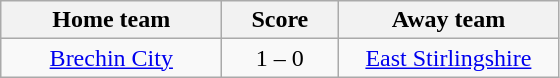<table class="wikitable" style="text-align: center">
<tr>
<th width=140>Home team</th>
<th width=70>Score</th>
<th width=140>Away team</th>
</tr>
<tr>
<td><a href='#'>Brechin City</a></td>
<td>1 – 0</td>
<td><a href='#'>East Stirlingshire</a></td>
</tr>
</table>
